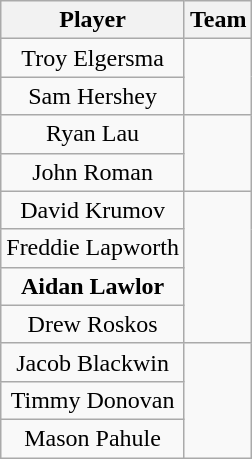<table class="wikitable" style="text-align: center;">
<tr>
<th>Player</th>
<th>Team</th>
</tr>
<tr>
<td>Troy Elgersma</td>
<td rowspan=2></td>
</tr>
<tr>
<td>Sam Hershey</td>
</tr>
<tr>
<td>Ryan Lau</td>
<td rowspan=2></td>
</tr>
<tr>
<td>John Roman</td>
</tr>
<tr>
<td>David Krumov</td>
<td rowspan=4></td>
</tr>
<tr>
<td>Freddie Lapworth</td>
</tr>
<tr>
<td><strong>Aidan Lawlor</strong></td>
</tr>
<tr>
<td>Drew Roskos</td>
</tr>
<tr>
<td>Jacob Blackwin</td>
<td rowspan=3></td>
</tr>
<tr>
<td>Timmy Donovan</td>
</tr>
<tr>
<td>Mason Pahule</td>
</tr>
</table>
